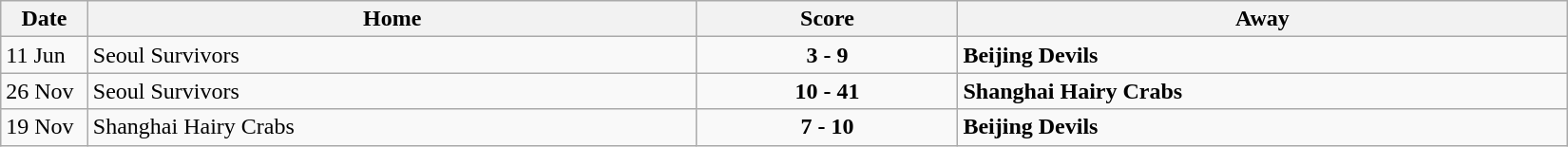<table class="wikitable" style="text-align: left;">
<tr>
<th width=5%>Date</th>
<th width=35%>Home</th>
<th width=15%>Score</th>
<th width=35%>Away</th>
</tr>
<tr>
<td>11 Jun</td>
<td> Seoul Survivors</td>
<td align=center><strong>3 - 9</strong></td>
<td> <strong>Beijing Devils</strong></td>
</tr>
<tr>
<td>26 Nov</td>
<td> Seoul Survivors</td>
<td align=center><strong>10 - 41</strong></td>
<td> <strong>Shanghai Hairy Crabs</strong></td>
</tr>
<tr>
<td>19 Nov</td>
<td> Shanghai Hairy Crabs</td>
<td align=center><strong>7 - 10</strong></td>
<td> <strong>Beijing Devils</strong></td>
</tr>
</table>
